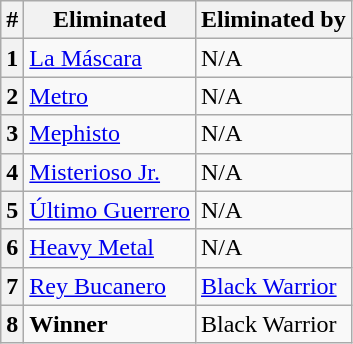<table class="wikitable sortable">
<tr>
<th data-sort-type="number" scope="col">#</th>
<th scope="col">Eliminated</th>
<th scope="col">Eliminated by</th>
</tr>
<tr>
<th>1</th>
<td><a href='#'>La Máscara</a></td>
<td>N/A</td>
</tr>
<tr>
<th>2</th>
<td><a href='#'>Metro</a></td>
<td>N/A</td>
</tr>
<tr>
<th>3</th>
<td><a href='#'>Mephisto</a></td>
<td>N/A</td>
</tr>
<tr>
<th>4</th>
<td><a href='#'>Misterioso Jr.</a></td>
<td>N/A</td>
</tr>
<tr>
<th>5</th>
<td><a href='#'>Último Guerrero</a></td>
<td>N/A</td>
</tr>
<tr>
<th>6</th>
<td><a href='#'>Heavy Metal</a></td>
<td>N/A</td>
</tr>
<tr>
<th>7</th>
<td><a href='#'>Rey Bucanero</a></td>
<td><a href='#'>Black Warrior</a></td>
</tr>
<tr>
<th>8</th>
<td><strong>Winner</strong></td>
<td>Black Warrior</td>
</tr>
</table>
